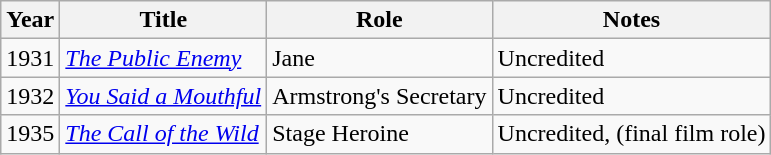<table class="wikitable">
<tr>
<th>Year</th>
<th>Title</th>
<th>Role</th>
<th>Notes</th>
</tr>
<tr>
<td>1931</td>
<td><em><a href='#'>The Public Enemy</a></em></td>
<td>Jane</td>
<td>Uncredited</td>
</tr>
<tr>
<td>1932</td>
<td><em><a href='#'>You Said a Mouthful</a></em></td>
<td>Armstrong's Secretary</td>
<td>Uncredited</td>
</tr>
<tr>
<td>1935</td>
<td><em><a href='#'>The Call of the Wild</a></em></td>
<td>Stage Heroine</td>
<td>Uncredited, (final film role)</td>
</tr>
</table>
